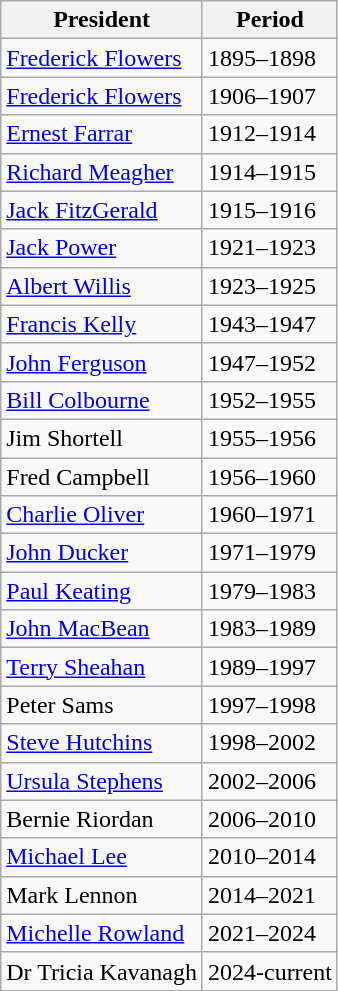<table class="wikitable">
<tr>
<th>President</th>
<th>Period</th>
</tr>
<tr>
<td><a href='#'>Frederick Flowers</a></td>
<td>1895–1898</td>
</tr>
<tr>
<td><a href='#'>Frederick Flowers</a></td>
<td>1906–1907</td>
</tr>
<tr>
<td><a href='#'>Ernest Farrar</a></td>
<td>1912–1914</td>
</tr>
<tr>
<td><a href='#'>Richard Meagher</a></td>
<td>1914–1915</td>
</tr>
<tr>
<td><a href='#'>Jack FitzGerald</a></td>
<td>1915–1916</td>
</tr>
<tr>
<td><a href='#'>Jack Power</a></td>
<td>1921–1923</td>
</tr>
<tr>
<td><a href='#'>Albert Willis</a></td>
<td>1923–1925</td>
</tr>
<tr>
<td><a href='#'>Francis Kelly</a></td>
<td>1943–1947</td>
</tr>
<tr>
<td><a href='#'>John Ferguson</a></td>
<td>1947–1952</td>
</tr>
<tr>
<td><a href='#'>Bill Colbourne</a></td>
<td>1952–1955</td>
</tr>
<tr>
<td>Jim Shortell</td>
<td>1955–1956</td>
</tr>
<tr>
<td>Fred Campbell</td>
<td>1956–1960</td>
</tr>
<tr>
<td><a href='#'>Charlie Oliver</a></td>
<td>1960–1971</td>
</tr>
<tr>
<td><a href='#'>John Ducker</a></td>
<td>1971–1979</td>
</tr>
<tr>
<td><a href='#'>Paul Keating</a></td>
<td>1979–1983</td>
</tr>
<tr>
<td><a href='#'>John MacBean</a></td>
<td>1983–1989</td>
</tr>
<tr>
<td><a href='#'>Terry Sheahan</a></td>
<td>1989–1997</td>
</tr>
<tr>
<td>Peter Sams</td>
<td>1997–1998</td>
</tr>
<tr>
<td><a href='#'>Steve Hutchins</a></td>
<td>1998–2002</td>
</tr>
<tr>
<td><a href='#'>Ursula Stephens</a></td>
<td>2002–2006</td>
</tr>
<tr>
<td>Bernie Riordan</td>
<td>2006–2010</td>
</tr>
<tr>
<td><a href='#'>Michael Lee</a></td>
<td>2010–2014</td>
</tr>
<tr>
<td>Mark Lennon</td>
<td>2014–2021</td>
</tr>
<tr>
<td><a href='#'>Michelle Rowland</a></td>
<td>2021–2024</td>
</tr>
<tr>
<td>Dr Tricia Kavanagh</td>
<td>2024-current</td>
</tr>
</table>
